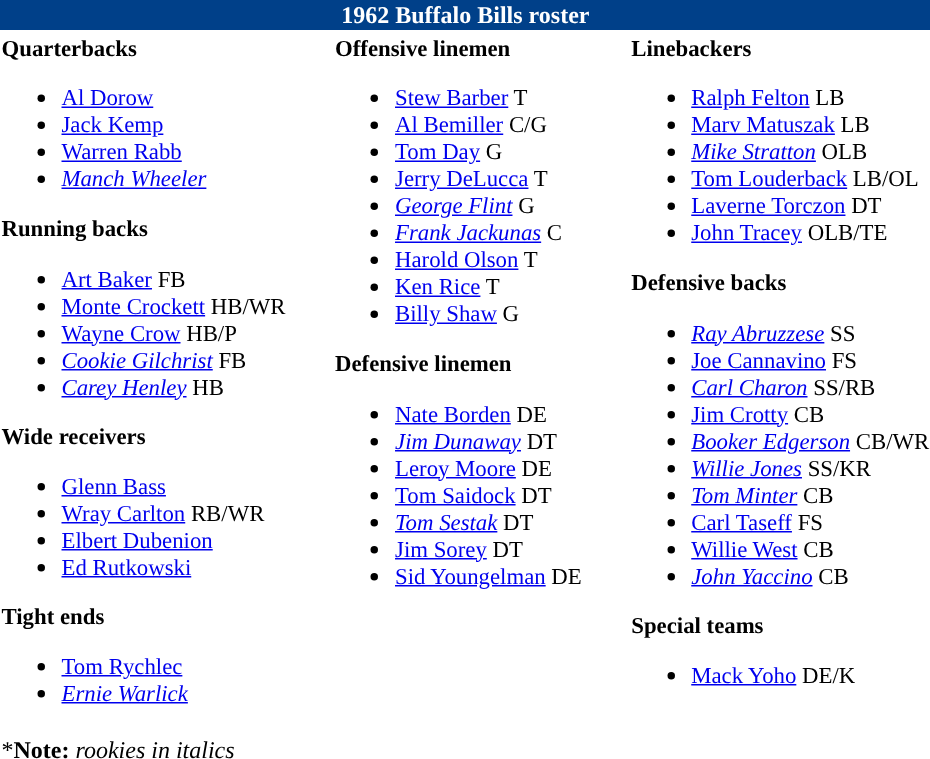<table class="toccolours" style="text-align: left;">
<tr>
<th colspan="7" style="background-color: #004089; color:white;text-align:center;">1962 Buffalo Bills roster</th>
</tr>
<tr>
<td style="font-size: 95%;" valign="top"><strong>Quarterbacks</strong><br><ul><li> <a href='#'>Al Dorow</a></li><li> <a href='#'>Jack Kemp</a></li><li> <a href='#'>Warren Rabb</a></li><li> <em><a href='#'>Manch Wheeler</a></em></li></ul><strong>Running backs</strong><ul><li> <a href='#'>Art Baker</a> FB</li><li> <a href='#'>Monte Crockett</a> HB/WR</li><li> <a href='#'>Wayne Crow</a> HB/P</li><li> <em><a href='#'>Cookie Gilchrist</a></em> FB</li><li> <em><a href='#'>Carey Henley</a></em> HB</li></ul><strong>Wide receivers</strong><ul><li> <a href='#'>Glenn Bass</a></li><li> <a href='#'>Wray Carlton</a> RB/WR</li><li> <a href='#'>Elbert Dubenion</a></li><li> <a href='#'>Ed Rutkowski</a></li></ul><strong>Tight ends</strong><ul><li> <a href='#'>Tom Rychlec</a></li><li> <em><a href='#'>Ernie Warlick</a></em></li></ul></td>
<td style="width:25px"></td>
<td style="font-size:95%;" valign="top"><strong>Offensive linemen</strong><br><ul><li> <a href='#'>Stew Barber</a> T</li><li> <a href='#'>Al Bemiller</a> C/G</li><li> <a href='#'>Tom Day</a> G</li><li> <a href='#'>Jerry DeLucca</a> T</li><li> <em><a href='#'>George Flint</a></em> G</li><li> <em><a href='#'>Frank Jackunas</a></em> C</li><li> <a href='#'>Harold Olson</a> T</li><li> <a href='#'>Ken Rice</a> T</li><li> <a href='#'>Billy Shaw</a> G</li></ul><strong>Defensive linemen</strong><ul><li> <a href='#'>Nate Borden</a> DE</li><li> <em><a href='#'>Jim Dunaway</a></em> DT</li><li> <a href='#'>Leroy Moore</a> DE</li><li> <a href='#'>Tom Saidock</a> DT</li><li> <em><a href='#'>Tom Sestak</a></em> DT</li><li> <a href='#'>Jim Sorey</a> DT</li><li> <a href='#'>Sid Youngelman</a> DE</li></ul></td>
<td style="width:25px;"></td>
<td style="font-size: 95%" valign="top"><strong>Linebackers</strong><br><ul><li> <a href='#'>Ralph Felton</a> LB</li><li> <a href='#'>Marv Matuszak</a> LB</li><li> <em><a href='#'>Mike Stratton</a></em> OLB</li><li> <a href='#'>Tom Louderback</a> LB/OL</li><li> <a href='#'>Laverne Torczon</a> DT</li><li> <a href='#'>John Tracey</a> OLB/TE</li></ul><strong>Defensive backs</strong><ul><li> <em><a href='#'>Ray Abruzzese</a></em> SS</li><li> <a href='#'>Joe Cannavino</a> FS</li><li> <em><a href='#'>Carl Charon</a></em> SS/RB</li><li> <a href='#'>Jim Crotty</a> CB</li><li> <em><a href='#'>Booker Edgerson</a></em> CB/WR</li><li> <em><a href='#'>Willie Jones</a></em> SS/KR</li><li> <em><a href='#'>Tom Minter</a></em> CB</li><li> <a href='#'>Carl Taseff</a> FS</li><li> <a href='#'>Willie West</a> CB</li><li> <em><a href='#'>John Yaccino</a></em> CB</li></ul><strong>Special teams</strong><ul><li> <a href='#'>Mack Yoho</a> DE/K</li></ul></td>
</tr>
<tr>
<td>*<strong>Note:</strong> <em>rookies in italics</em></td>
</tr>
</table>
